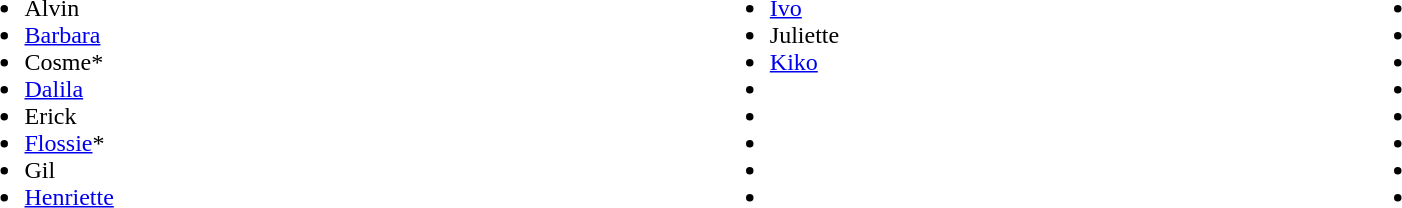<table style="width:90%;">
<tr>
<td><br><ul><li>Alvin</li><li><a href='#'>Barbara</a></li><li>Cosme*</li><li><a href='#'>Dalila</a></li><li>Erick</li><li><a href='#'>Flossie</a>*</li><li>Gil</li><li><a href='#'>Henriette</a></li></ul></td>
<td><br><ul><li><a href='#'>Ivo</a></li><li>Juliette</li><li><a href='#'>Kiko</a></li><li></li><li></li><li></li><li></li><li></li></ul></td>
<td><br><ul><li></li><li></li><li></li><li></li><li></li><li></li><li></li><li></li></ul></td>
</tr>
</table>
